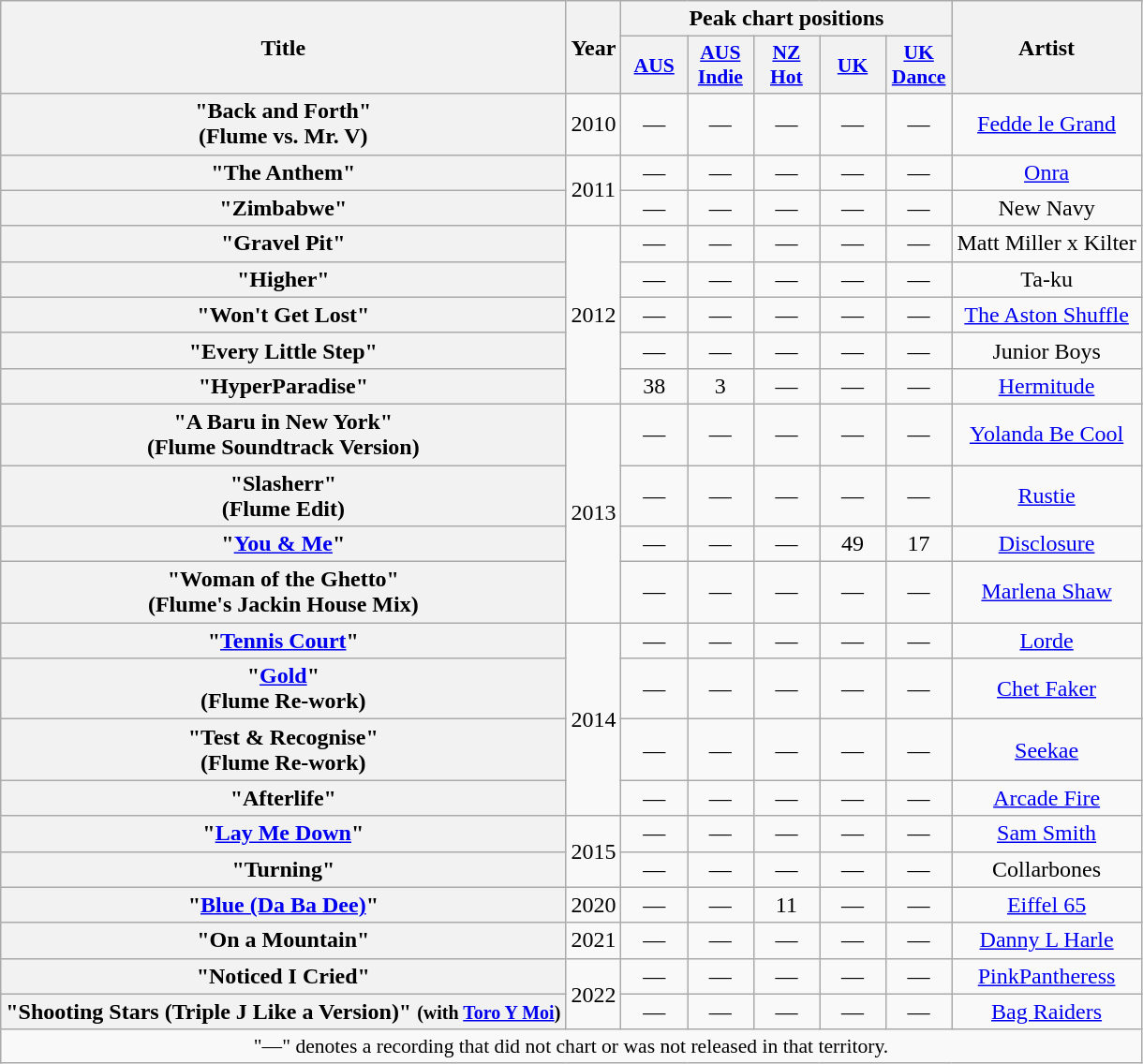<table class="wikitable plainrowheaders" style="text-align:center;">
<tr>
<th scope="col" rowspan="2">Title</th>
<th scope="col" rowspan="2">Year</th>
<th scope="col" colspan="5">Peak chart positions</th>
<th scope="col" rowspan="2">Artist</th>
</tr>
<tr>
<th scope="col" style="width:2.8em;font-size:90%;"><a href='#'>AUS</a><br></th>
<th scope="col" style="width:2.8em;font-size:90%;"><a href='#'>AUS<br>Indie</a><br></th>
<th scope="col" style="width:2.8em;font-size:90%;"><a href='#'>NZ<br>Hot</a><br></th>
<th scope="col" style="width:2.8em;font-size:90%;"><a href='#'>UK</a><br></th>
<th scope="col" style="width:2.8em;font-size:90%;"><a href='#'>UK<br>Dance</a><br></th>
</tr>
<tr>
<th scope="row">"Back and Forth"<br><span>(Flume vs. Mr. V)</span></th>
<td>2010</td>
<td>—</td>
<td>—</td>
<td>—</td>
<td>—</td>
<td>—</td>
<td><a href='#'>Fedde le Grand</a></td>
</tr>
<tr>
<th scope="row">"The Anthem"</th>
<td rowspan="2">2011</td>
<td>—</td>
<td>—</td>
<td>—</td>
<td>—</td>
<td>—</td>
<td><a href='#'>Onra</a></td>
</tr>
<tr>
<th scope="row">"Zimbabwe"</th>
<td>—</td>
<td>—</td>
<td>—</td>
<td>—</td>
<td>—</td>
<td>New Navy</td>
</tr>
<tr>
<th scope="row">"Gravel Pit"</th>
<td rowspan="5">2012</td>
<td>—</td>
<td>—</td>
<td>—</td>
<td>—</td>
<td>—</td>
<td>Matt Miller x Kilter</td>
</tr>
<tr>
<th scope="row">"Higher"</th>
<td>—</td>
<td>—</td>
<td>—</td>
<td>—</td>
<td>—</td>
<td>Ta-ku</td>
</tr>
<tr>
<th scope="row">"Won't Get Lost"</th>
<td>—</td>
<td>—</td>
<td>—</td>
<td>—</td>
<td>—</td>
<td><a href='#'>The Aston Shuffle</a></td>
</tr>
<tr>
<th scope="row">"Every Little Step"</th>
<td>—</td>
<td>—</td>
<td>—</td>
<td>—</td>
<td>—</td>
<td>Junior Boys</td>
</tr>
<tr>
<th scope="row">"HyperParadise"</th>
<td>38</td>
<td>3</td>
<td>—</td>
<td>—</td>
<td>—</td>
<td><a href='#'>Hermitude</a></td>
</tr>
<tr>
<th scope="row">"A Baru in New York"<br><span>(Flume Soundtrack Version)</span></th>
<td rowspan="4">2013</td>
<td>—</td>
<td>—</td>
<td>—</td>
<td>—</td>
<td>—</td>
<td><a href='#'>Yolanda Be Cool</a></td>
</tr>
<tr>
<th scope="row">"Slasherr"<br><span>(Flume Edit)</span></th>
<td>—</td>
<td>—</td>
<td>—</td>
<td>—</td>
<td>—</td>
<td><a href='#'>Rustie</a></td>
</tr>
<tr>
<th scope="row">"<a href='#'>You & Me</a>"</th>
<td>—</td>
<td>—</td>
<td>—</td>
<td>49</td>
<td>17</td>
<td><a href='#'>Disclosure</a></td>
</tr>
<tr>
<th scope="row">"Woman of the Ghetto"<br><span>(Flume's Jackin House Mix)</span></th>
<td>—</td>
<td>—</td>
<td>—</td>
<td>—</td>
<td>—</td>
<td><a href='#'>Marlena Shaw</a></td>
</tr>
<tr>
<th scope="row">"<a href='#'>Tennis Court</a>"</th>
<td rowspan="4">2014</td>
<td>—</td>
<td>—</td>
<td>—</td>
<td>—</td>
<td>—</td>
<td><a href='#'>Lorde</a></td>
</tr>
<tr>
<th scope="row">"<a href='#'>Gold</a>"<br><span>(Flume Re-work)</span></th>
<td>—</td>
<td>—</td>
<td>—</td>
<td>—</td>
<td>—</td>
<td><a href='#'>Chet Faker</a></td>
</tr>
<tr>
<th scope="row">"Test & Recognise"<br><span>(Flume Re-work)</span></th>
<td>—</td>
<td>—</td>
<td>—</td>
<td>—</td>
<td>—</td>
<td><a href='#'>Seekae</a></td>
</tr>
<tr>
<th scope="row">"Afterlife"</th>
<td>—</td>
<td>—</td>
<td>—</td>
<td>—</td>
<td>—</td>
<td><a href='#'>Arcade Fire</a></td>
</tr>
<tr>
<th scope="row">"<a href='#'>Lay Me Down</a>"</th>
<td rowspan="2">2015</td>
<td>—</td>
<td>—</td>
<td>—</td>
<td>—</td>
<td>—</td>
<td><a href='#'>Sam Smith</a></td>
</tr>
<tr>
<th scope="row">"Turning"</th>
<td>—</td>
<td>—</td>
<td>—</td>
<td>—</td>
<td>—</td>
<td>Collarbones</td>
</tr>
<tr>
<th scope="row">"<a href='#'>Blue (Da Ba Dee)</a>"</th>
<td>2020</td>
<td>—</td>
<td>—</td>
<td>11</td>
<td>—</td>
<td>—</td>
<td><a href='#'>Eiffel 65</a></td>
</tr>
<tr>
<th scope="row">"On a Mountain"</th>
<td>2021</td>
<td>—</td>
<td>—</td>
<td>—</td>
<td>—</td>
<td>—</td>
<td><a href='#'>Danny L Harle</a></td>
</tr>
<tr>
<th scope="row">"Noticed I Cried"</th>
<td rowspan="2">2022</td>
<td>—</td>
<td>—</td>
<td>—</td>
<td>—</td>
<td>—</td>
<td><a href='#'>PinkPantheress</a></td>
</tr>
<tr>
<th scope="row">"Shooting Stars (Triple J Like a Version)" <small>(with <a href='#'>Toro Y Moi</a>)</small></th>
<td>—</td>
<td>—</td>
<td>—</td>
<td>—</td>
<td>—</td>
<td><a href='#'>Bag Raiders</a></td>
</tr>
<tr>
<td colspan="8" style="font-size:90%">"—" denotes a recording that did not chart or was not released in that territory.</td>
</tr>
</table>
